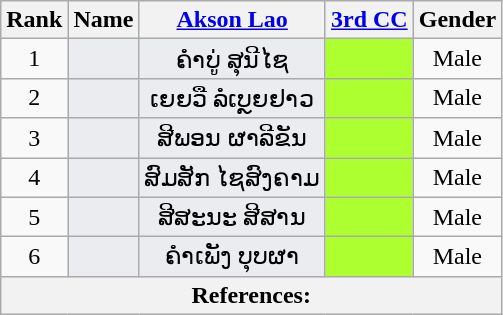<table class="wikitable sortable" style=text-align:center>
<tr>
<th>Rank</th>
<th>Name</th>
<th class="unsortable"><a href='#'>Akson Lao</a></th>
<th unsortable><a href='#'>3rd CC</a></th>
<th>Gender</th>
</tr>
<tr>
<td>1</td>
<td bgcolor = #EAECF0></td>
<td bgcolor = #EAECF0>ຄຳບູ່ ສຸນີໄຊ</td>
<td bgcolor = GreenYellow></td>
<td>Male</td>
</tr>
<tr>
<td>2</td>
<td bgcolor = #EAECF0></td>
<td bgcolor = #EAECF0>ເຍຍວື ລໍເບຼຍຢາວ</td>
<td bgcolor = GreenYellow></td>
<td>Male</td>
</tr>
<tr>
<td>3</td>
<td bgcolor = #EAECF0></td>
<td bgcolor = #EAECF0>ສີພອນ ຜາລີຂັນ</td>
<td bgcolor = GreenYellow></td>
<td>Male</td>
</tr>
<tr>
<td>4</td>
<td bgcolor = #EAECF0></td>
<td bgcolor = #EAECF0>ສົມສັກ ໄຊສົງຄາມ</td>
<td bgcolor = GreenYellow></td>
<td>Male</td>
</tr>
<tr>
<td>5</td>
<td bgcolor = #EAECF0></td>
<td bgcolor = #EAECF0>ສີສະນະ ສີສານ</td>
<td bgcolor = GreenYellow></td>
<td>Male</td>
</tr>
<tr>
<td>6</td>
<td bgcolor = #EAECF0></td>
<td bgcolor = #EAECF0>ຄຳເພັງ ບຸບຜາ</td>
<td bgcolor = GreenYellow></td>
<td>Male</td>
</tr>
<tr class=sortbottom>
<th colspan = "6" align = left><strong>References:</strong><br></th>
</tr>
</table>
